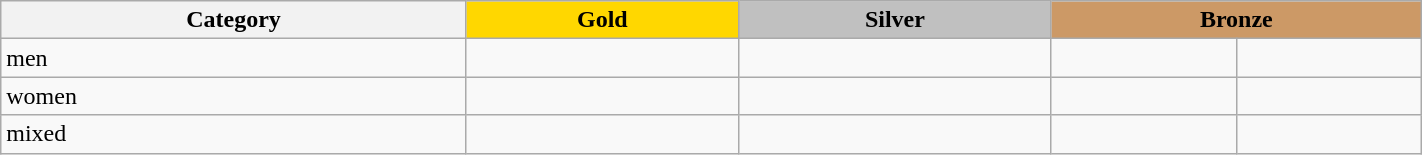<table class=wikitable  width=75%>
<tr>
<th>Category</th>
<th style="background: gold">Gold</th>
<th style="background: silver">Silver</th>
<th style="background: #cc9966" colspan=2>Bronze</th>
</tr>
<tr>
<td>men</td>
<td><br></td>
<td><br></td>
<td><br></td>
<td><br></td>
</tr>
<tr>
<td>women</td>
<td><br></td>
<td><br></td>
<td><br></td>
<td><br></td>
</tr>
<tr>
<td>mixed</td>
<td><br></td>
<td><br></td>
<td><br></td>
<td><br></td>
</tr>
</table>
